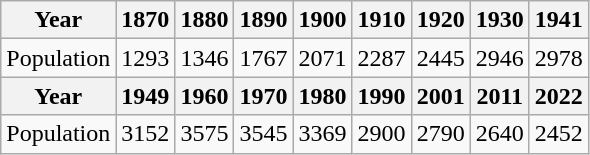<table class="wikitable">
<tr>
<th>Year</th>
<th>1870</th>
<th>1880</th>
<th>1890</th>
<th>1900</th>
<th>1910</th>
<th>1920</th>
<th>1930</th>
<th>1941</th>
</tr>
<tr>
<td>Population</td>
<td>1293</td>
<td>1346</td>
<td>1767</td>
<td>2071</td>
<td>2287</td>
<td>2445</td>
<td>2946</td>
<td>2978</td>
</tr>
<tr>
<th>Year</th>
<th>1949</th>
<th>1960</th>
<th>1970</th>
<th>1980</th>
<th>1990</th>
<th>2001</th>
<th>2011</th>
<th>2022</th>
</tr>
<tr>
<td>Population</td>
<td>3152</td>
<td>3575</td>
<td>3545</td>
<td>3369</td>
<td>2900</td>
<td>2790</td>
<td>2640</td>
<td>2452</td>
</tr>
</table>
